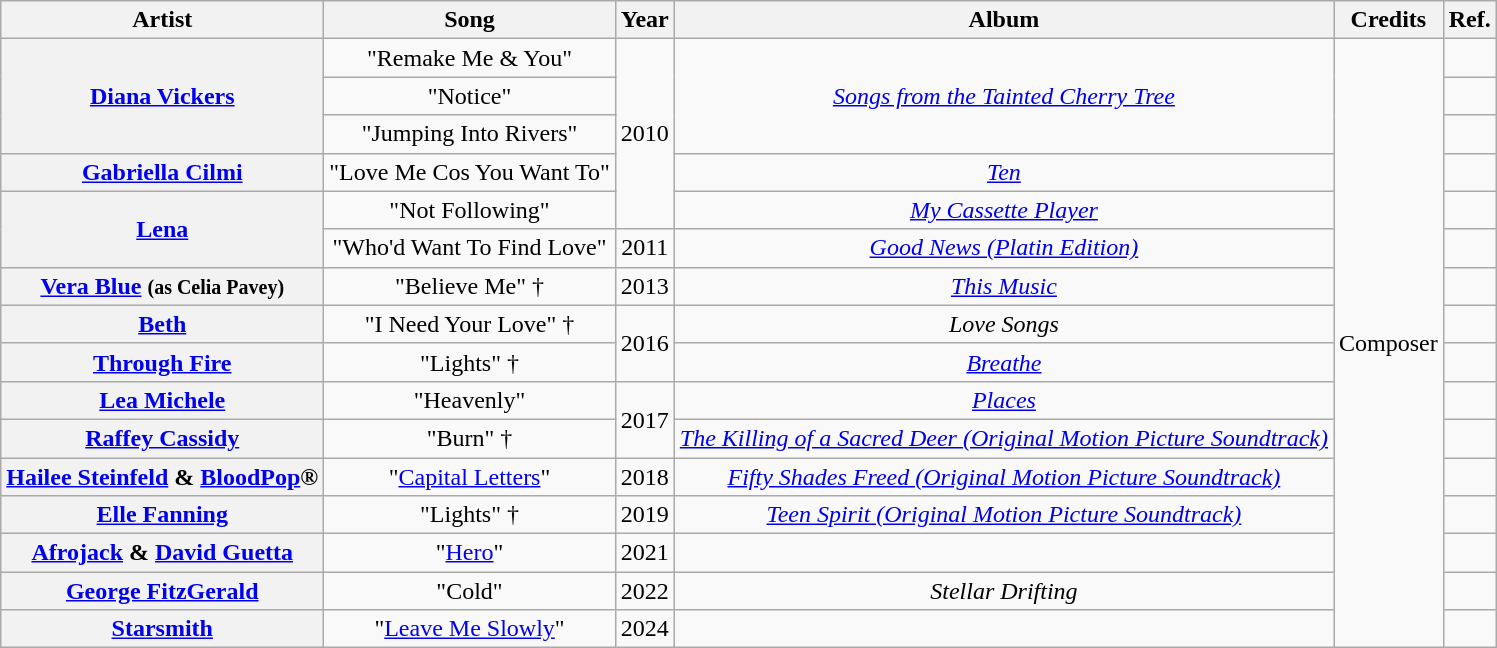<table class="wikitable plainrowheaders" style="text-align:center;">
<tr>
<th scope="col">Artist</th>
<th scope="col">Song</th>
<th scope="col">Year</th>
<th scope="col">Album</th>
<th scope="col">Credits</th>
<th scope="col">Ref.</th>
</tr>
<tr>
<th rowspan="3" scope="row"><a href='#'>Diana Vickers</a></th>
<td>"Remake Me & You"</td>
<td rowspan="5">2010</td>
<td rowspan="3"><em><a href='#'>Songs from the Tainted Cherry Tree</a></em></td>
<td rowspan="16">Composer</td>
<td></td>
</tr>
<tr>
<td>"Notice"</td>
<td></td>
</tr>
<tr>
<td>"Jumping Into Rivers"</td>
<td></td>
</tr>
<tr>
<th scope="row"><a href='#'>Gabriella Cilmi</a></th>
<td>"Love Me Cos You Want To"</td>
<td><em><a href='#'>Ten</a></em></td>
<td></td>
</tr>
<tr>
<th rowspan="2" scope="row"><a href='#'>Lena</a></th>
<td>"Not Following"</td>
<td><em><a href='#'>My Cassette Player</a></em></td>
<td></td>
</tr>
<tr>
<td>"Who'd Want To Find Love"</td>
<td>2011</td>
<td><em><a href='#'>Good News (Platin Edition)</a></em></td>
<td></td>
</tr>
<tr>
<th scope="row"><a href='#'>Vera Blue</a> <small>(as Celia Pavey)</small></th>
<td>"Believe Me" †</td>
<td>2013</td>
<td><em><a href='#'>This Music</a></em></td>
<td></td>
</tr>
<tr>
<th scope="row"><a href='#'>Beth</a></th>
<td>"I Need Your Love" †</td>
<td rowspan="2">2016</td>
<td><em>Love Songs</em></td>
<td></td>
</tr>
<tr>
<th scope="row"><a href='#'>Through Fire</a></th>
<td>"Lights" †</td>
<td><em><a href='#'>Breathe</a></em></td>
<td></td>
</tr>
<tr>
<th scope="row"><a href='#'>Lea Michele</a></th>
<td>"Heavenly"</td>
<td rowspan="2">2017</td>
<td><em><a href='#'>Places</a></em></td>
<td></td>
</tr>
<tr>
<th scope="row"><a href='#'>Raffey Cassidy</a></th>
<td>"Burn" †</td>
<td><em><a href='#'>The Killing of a Sacred Deer (Original Motion Picture Soundtrack)</a></em></td>
<td></td>
</tr>
<tr>
<th scope="row"><a href='#'>Hailee Steinfeld</a> & <a href='#'>BloodPop</a>®</th>
<td>"<a href='#'>Capital Letters</a>"</td>
<td>2018</td>
<td><em><a href='#'>Fifty Shades Freed (Original Motion Picture Soundtrack)</a></em></td>
<td></td>
</tr>
<tr>
<th scope="row"><a href='#'>Elle Fanning</a></th>
<td>"Lights" †</td>
<td>2019</td>
<td><em><a href='#'>Teen Spirit (Original Motion Picture Soundtrack)</a></em></td>
<td></td>
</tr>
<tr>
<th scope="row"><a href='#'>Afrojack</a> & <a href='#'>David Guetta</a></th>
<td>"<a href='#'>Hero</a>"</td>
<td>2021</td>
<td></td>
<td></td>
</tr>
<tr>
<th scope="row"><a href='#'>George FitzGerald</a></th>
<td>"Cold"</td>
<td>2022</td>
<td><em>Stellar Drifting</em></td>
<td></td>
</tr>
<tr>
<th scope="row"><a href='#'>Starsmith</a></th>
<td>"<a href='#'>Leave Me Slowly</a>"</td>
<td>2024</td>
<td></td>
<td></td>
</tr>
</table>
